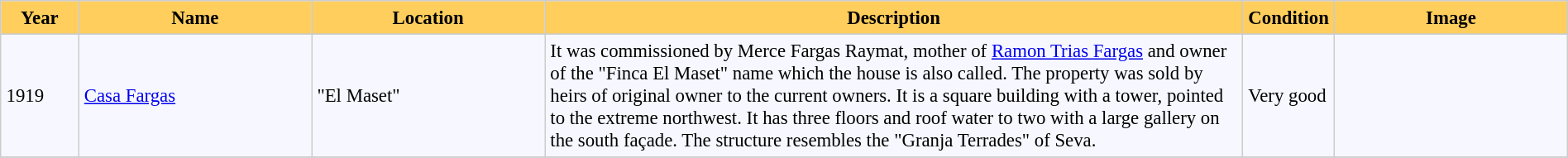<table bgcolor="#f7f8ff" cellpadding="4" cellspacing="0" border="1" style="font-size: 95%; border: #cccccc solid 1px; border-collapse: collapse;">
<tr>
<th width="5%" style="background:#ffce5d;">Year</th>
<th width="15%" style="background:#ffce5d;">Name</th>
<th width="15%" style="background:#ffce5d;">Location</th>
<th width="45%" style="background:#ffce5d;">Description</th>
<th width="5%" style="background:#ffce5d;">Condition</th>
<th width="15%" style="background:#ffce5d;">Image</th>
</tr>
<tr ---->
</tr>
<tr>
<td>1919</td>
<td><a href='#'>Casa Fargas</a></td>
<td>"El Maset" <br><small></small></td>
<td>It was commissioned by Merce Fargas Raymat, mother of <a href='#'>Ramon Trias Fargas</a> and owner of the "Finca El Maset" name which the house is also called. The property was sold by heirs of original owner to the current owners. It is a square building with a tower, pointed to the extreme northwest. It has three floors and roof water to two with a large gallery on the south façade. The structure resembles the "Granja Terrades" of Seva.</td>
<td>Very good</td>
<td></td>
</tr>
<tr>
</tr>
</table>
